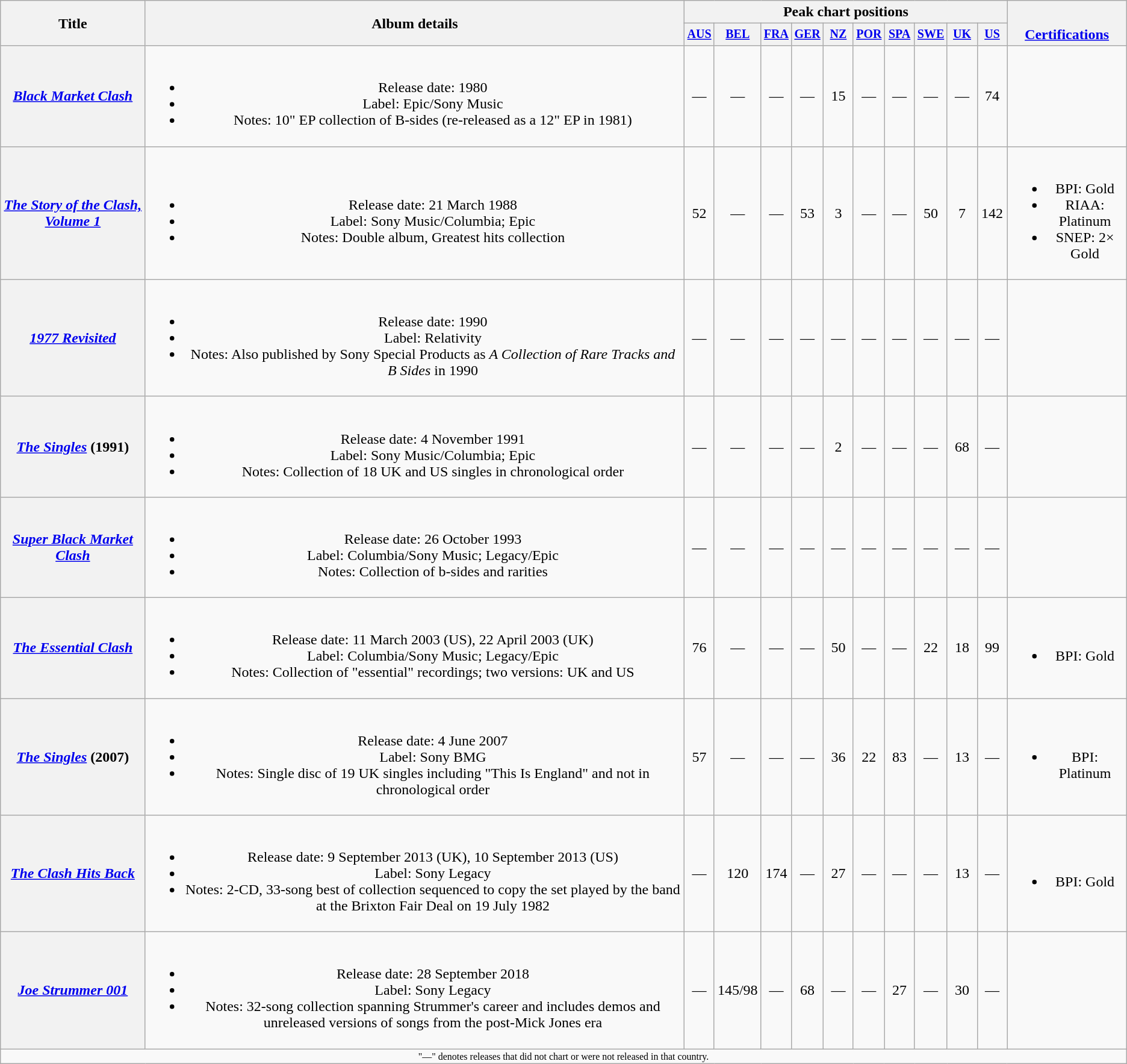<table class="wikitable plainrowheaders" style="text-align:center;">
<tr>
<th rowspan="2">Title</th>
<th rowspan="2">Album details</th>
<th colspan="10">Peak chart positions</th>
<th style="border:0 transparent none"></th>
</tr>
<tr>
<th style="min-width:25px;font-size:smaller"><a href='#'>AUS</a><br></th>
<th style="min-width:27px;font-size:smaller"><a href='#'>BEL</a><br></th>
<th style="min-width:27px;font-size:smaller"><a href='#'>FRA</a><br></th>
<th style="min-width:27px;font-size:smaller"><a href='#'>GER</a><br></th>
<th style="min-width:27px;font-size:smaller"><a href='#'>NZ</a><br></th>
<th style="min-width:27px;font-size:smaller"><a href='#'>POR</a><br></th>
<th style="min-width:27px;font-size:smaller"><a href='#'>SPA</a><br></th>
<th style="min-width:27px;font-size:smaller"><a href='#'>SWE</a><br></th>
<th style="min-width:27px;font-size:smaller"><a href='#'>UK</a><br></th>
<th style="min-width:27px;font-size:smaller"><a href='#'>US</a><br></th>
<th style="vertical-align:top;border-top:0 transparent none"><a href='#'>Certifications</a></th>
</tr>
<tr>
<th scope="row"><em><a href='#'>Black Market Clash</a></em></th>
<td><br><ul><li>Release date: 1980</li><li>Label: Epic/Sony Music</li><li>Notes: 10" EP collection of B-sides (re-released as a 12" EP in 1981)</li></ul></td>
<td>—</td>
<td>—</td>
<td>—</td>
<td>—</td>
<td>15</td>
<td>—</td>
<td>—</td>
<td>—</td>
<td>—</td>
<td>74</td>
<td></td>
</tr>
<tr>
<th scope="row"><em><a href='#'>The Story of the Clash, Volume 1</a></em></th>
<td><br><ul><li>Release date: 21 March 1988</li><li>Label: Sony Music/Columbia; Epic</li><li>Notes: Double album, Greatest hits collection</li></ul></td>
<td>52</td>
<td>—</td>
<td>—</td>
<td>53</td>
<td>3</td>
<td>—</td>
<td>—</td>
<td>50</td>
<td>7</td>
<td>142</td>
<td><br><ul><li>BPI: Gold</li><li>RIAA: Platinum</li><li>SNEP: 2× Gold</li></ul></td>
</tr>
<tr>
<th scope="row"><em><a href='#'>1977 Revisited</a></em></th>
<td><br><ul><li>Release date: 1990</li><li>Label: Relativity</li><li>Notes: Also published by Sony Special Products as <em>A Collection of Rare Tracks and B Sides</em> in 1990</li></ul></td>
<td>—</td>
<td>—</td>
<td>—</td>
<td>—</td>
<td>—</td>
<td>—</td>
<td>—</td>
<td>—</td>
<td>—</td>
<td>—</td>
<td></td>
</tr>
<tr>
<th scope="row"><em><a href='#'>The Singles</a></em> (1991)</th>
<td><br><ul><li>Release date: 4 November 1991</li><li>Label: Sony Music/Columbia; Epic</li><li>Notes: Collection of 18 UK and US singles in chronological order</li></ul></td>
<td>—</td>
<td>—</td>
<td>—</td>
<td>—</td>
<td>2</td>
<td>—</td>
<td>—</td>
<td>—</td>
<td>68</td>
<td>—</td>
<td></td>
</tr>
<tr>
<th scope="row"><em><a href='#'>Super Black Market Clash</a></em></th>
<td><br><ul><li>Release date: 26 October 1993</li><li>Label: Columbia/Sony Music; Legacy/Epic</li><li>Notes: Collection of b-sides and rarities</li></ul></td>
<td>—</td>
<td>—</td>
<td>—</td>
<td>—</td>
<td>—</td>
<td>—</td>
<td>—</td>
<td>—</td>
<td>—</td>
<td>—</td>
<td></td>
</tr>
<tr>
<th scope="row"><em><a href='#'>The Essential Clash</a></em></th>
<td><br><ul><li>Release date: 11 March 2003 (US), 22 April 2003 (UK)</li><li>Label: Columbia/Sony Music; Legacy/Epic</li><li>Notes: Collection of "essential" recordings; two versions: UK and US</li></ul></td>
<td>76</td>
<td>—</td>
<td>—</td>
<td>—</td>
<td>50</td>
<td>—</td>
<td>—</td>
<td>22</td>
<td>18</td>
<td>99</td>
<td><br><ul><li>BPI: Gold</li></ul></td>
</tr>
<tr>
<th scope="row"><em><a href='#'>The Singles</a></em> (2007)</th>
<td><br><ul><li>Release date: 4 June 2007</li><li>Label: Sony BMG</li><li>Notes: Single disc of 19 UK singles including "This Is England" and not in chronological order</li></ul></td>
<td>57</td>
<td>—</td>
<td>—</td>
<td>—</td>
<td>36</td>
<td>22</td>
<td>83</td>
<td>—</td>
<td>13</td>
<td>—</td>
<td><br><ul><li>BPI: Platinum</li></ul></td>
</tr>
<tr>
<th scope="row"><em><a href='#'>The Clash Hits Back</a></em></th>
<td><br><ul><li>Release date: 9 September 2013 (UK), 10 September 2013 (US)</li><li>Label: Sony Legacy</li><li>Notes: 2-CD, 33-song best of collection sequenced to copy the set played by the band at the Brixton Fair Deal on 19 July 1982</li></ul></td>
<td>—</td>
<td>120</td>
<td>174</td>
<td>—</td>
<td>27</td>
<td>—</td>
<td>—</td>
<td>—</td>
<td>13</td>
<td>—</td>
<td><br><ul><li>BPI: Gold</li></ul></td>
</tr>
<tr>
<th scope="row"><em><a href='#'>Joe Strummer 001</a></em></th>
<td><br><ul><li>Release date: 28 September 2018</li><li>Label: Sony Legacy</li><li>Notes: 32-song collection spanning Strummer's career and includes demos and unreleased versions of songs from the post-Mick Jones era</li></ul></td>
<td>—</td>
<td>145/98</td>
<td>—</td>
<td>68</td>
<td>—</td>
<td>—</td>
<td>27</td>
<td>—</td>
<td>30</td>
<td>—</td>
<td></td>
</tr>
<tr>
<td colspan="15" style="font-size:8pt;text-align:center">"—" denotes releases that did not chart or were not released in that country.</td>
</tr>
</table>
